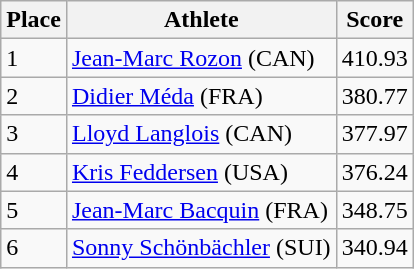<table class="wikitable">
<tr>
<th>Place</th>
<th>Athlete</th>
<th>Score</th>
</tr>
<tr>
<td>1</td>
<td> <a href='#'>Jean-Marc Rozon</a> (CAN)</td>
<td>410.93</td>
</tr>
<tr>
<td>2</td>
<td> <a href='#'>Didier Méda</a> (FRA)</td>
<td>380.77</td>
</tr>
<tr>
<td>3</td>
<td> <a href='#'>Lloyd Langlois</a> (CAN)</td>
<td>377.97</td>
</tr>
<tr>
<td>4</td>
<td> <a href='#'>Kris Feddersen</a> (USA)</td>
<td>376.24</td>
</tr>
<tr>
<td>5</td>
<td> <a href='#'>Jean-Marc Bacquin</a> (FRA)</td>
<td>348.75</td>
</tr>
<tr>
<td>6</td>
<td> <a href='#'>Sonny Schönbächler</a> (SUI)</td>
<td>340.94</td>
</tr>
</table>
